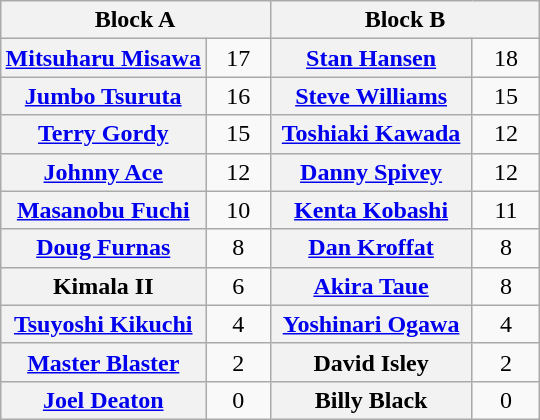<table class="wikitable" style="margin: 1em auto 1em auto;text-align:center">
<tr>
<th colspan="2" style="width:50%">Block A</th>
<th colspan="2" style="width:50%">Block B</th>
</tr>
<tr>
<th><a href='#'>Mitsuharu Misawa</a></th>
<td style="width:35px">17</td>
<th><a href='#'>Stan Hansen</a></th>
<td style="width:35px">18</td>
</tr>
<tr>
<th><a href='#'>Jumbo Tsuruta</a></th>
<td>16</td>
<th><a href='#'>Steve Williams</a></th>
<td>15</td>
</tr>
<tr>
<th><a href='#'>Terry Gordy</a></th>
<td>15</td>
<th><a href='#'>Toshiaki Kawada</a></th>
<td>12</td>
</tr>
<tr>
<th><a href='#'>Johnny Ace</a></th>
<td>12</td>
<th><a href='#'>Danny Spivey</a></th>
<td>12</td>
</tr>
<tr>
<th><a href='#'>Masanobu Fuchi</a></th>
<td>10</td>
<th><a href='#'>Kenta Kobashi</a></th>
<td>11</td>
</tr>
<tr>
<th><a href='#'>Doug Furnas</a></th>
<td>8</td>
<th><a href='#'>Dan Kroffat</a></th>
<td>8</td>
</tr>
<tr>
<th>Kimala II</th>
<td>6</td>
<th><a href='#'>Akira Taue</a></th>
<td>8</td>
</tr>
<tr>
<th><a href='#'>Tsuyoshi Kikuchi</a></th>
<td>4</td>
<th><a href='#'>Yoshinari Ogawa</a></th>
<td>4</td>
</tr>
<tr>
<th><a href='#'>Master Blaster</a></th>
<td>2</td>
<th>David Isley</th>
<td>2</td>
</tr>
<tr>
<th><a href='#'>Joel Deaton</a></th>
<td>0</td>
<th>Billy Black</th>
<td>0</td>
</tr>
</table>
